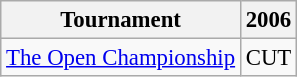<table class="wikitable" style="font-size:95%;text-align:center;">
<tr>
<th>Tournament</th>
<th>2006</th>
</tr>
<tr>
<td align=left><a href='#'>The Open Championship</a></td>
<td>CUT</td>
</tr>
</table>
